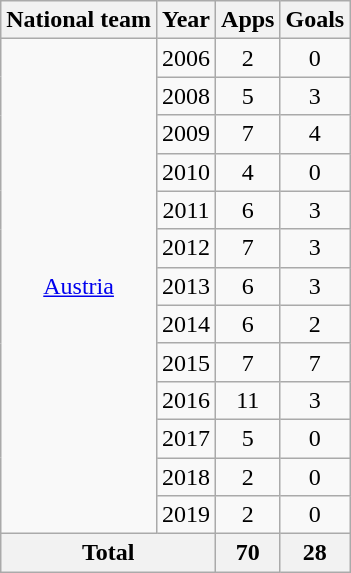<table class="wikitable" style="text-align:center">
<tr>
<th>National team</th>
<th>Year</th>
<th>Apps</th>
<th>Goals</th>
</tr>
<tr>
<td rowspan="13"><a href='#'>Austria</a></td>
<td>2006</td>
<td>2</td>
<td>0</td>
</tr>
<tr>
<td>2008</td>
<td>5</td>
<td>3</td>
</tr>
<tr>
<td>2009</td>
<td>7</td>
<td>4</td>
</tr>
<tr>
<td>2010</td>
<td>4</td>
<td>0</td>
</tr>
<tr>
<td>2011</td>
<td>6</td>
<td>3</td>
</tr>
<tr>
<td>2012</td>
<td>7</td>
<td>3</td>
</tr>
<tr>
<td>2013</td>
<td>6</td>
<td>3</td>
</tr>
<tr>
<td>2014</td>
<td>6</td>
<td>2</td>
</tr>
<tr>
<td>2015</td>
<td>7</td>
<td>7</td>
</tr>
<tr>
<td>2016</td>
<td>11</td>
<td>3</td>
</tr>
<tr>
<td>2017</td>
<td>5</td>
<td>0</td>
</tr>
<tr>
<td>2018</td>
<td>2</td>
<td>0</td>
</tr>
<tr>
<td>2019</td>
<td>2</td>
<td>0</td>
</tr>
<tr>
<th colspan="2">Total</th>
<th>70</th>
<th>28</th>
</tr>
</table>
